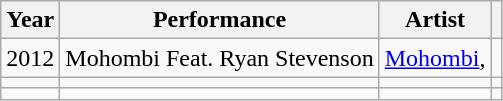<table class="wikitable">
<tr>
<th>Year</th>
<th>Performance</th>
<th>Artist</th>
<th></th>
</tr>
<tr>
<td>2012</td>
<td>Mohombi Feat. Ryan Stevenson </td>
<td><a href='#'>Mohombi</a>,</td>
<td></td>
</tr>
<tr>
<td></td>
<td></td>
<td></td>
<td></td>
</tr>
<tr>
<td></td>
<td></td>
<td></td>
<td></td>
</tr>
</table>
